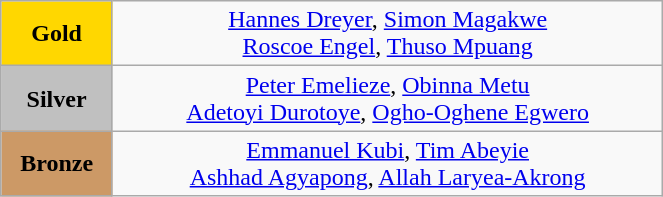<table class="wikitable" style=" text-align:center; " width="35%">
<tr>
<td bgcolor="gold"><strong>Gold</strong></td>
<td><a href='#'>Hannes Dreyer</a>, <a href='#'>Simon Magakwe</a><br><a href='#'>Roscoe Engel</a>, <a href='#'>Thuso Mpuang</a> <br>  <small><em></em></small></td>
</tr>
<tr>
<td bgcolor="silver"><strong>Silver</strong></td>
<td><a href='#'>Peter Emelieze</a>, <a href='#'>Obinna Metu</a><br><a href='#'>Adetoyi Durotoye</a>, <a href='#'>Ogho-Oghene Egwero</a>  <br><small><em></em></small></td>
</tr>
<tr>
<td bgcolor="CC9966"><strong>Bronze</strong></td>
<td><a href='#'>Emmanuel Kubi</a>, <a href='#'>Tim Abeyie</a><br><a href='#'>Ashhad Agyapong</a>, <a href='#'>Allah Laryea-Akrong</a><br>  <small><em></em></small></td>
</tr>
</table>
